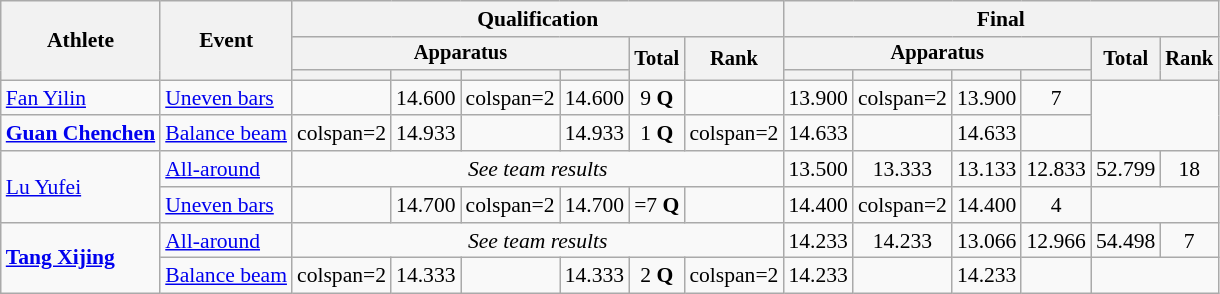<table class="wikitable" style="font-size:90%">
<tr>
<th rowspan=3>Athlete</th>
<th rowspan=3>Event</th>
<th colspan=6>Qualification</th>
<th colspan=6>Final</th>
</tr>
<tr style="font-size:95%">
<th colspan=4>Apparatus</th>
<th rowspan=2>Total</th>
<th rowspan=2>Rank</th>
<th colspan=4>Apparatus</th>
<th rowspan=2>Total</th>
<th rowspan=2>Rank</th>
</tr>
<tr style="font-size:95%">
<th></th>
<th></th>
<th></th>
<th></th>
<th></th>
<th></th>
<th></th>
<th></th>
</tr>
<tr align=center>
<td align=left><a href='#'>Fan Yilin</a></td>
<td align=left><a href='#'>Uneven bars</a></td>
<td></td>
<td>14.600</td>
<td>colspan=2 </td>
<td>14.600</td>
<td>9 <strong>Q</strong></td>
<td></td>
<td>13.900</td>
<td>colspan=2 </td>
<td>13.900</td>
<td>7</td>
</tr>
<tr align=center>
<td align=left><strong><a href='#'>Guan Chenchen</a></strong></td>
<td align=left><a href='#'>Balance beam</a></td>
<td>colspan=2 </td>
<td>14.933</td>
<td></td>
<td>14.933</td>
<td>1 <strong>Q</strong></td>
<td>colspan=2 </td>
<td>14.633</td>
<td></td>
<td>14.633</td>
<td></td>
</tr>
<tr align=center>
<td rowspan=2 align=left><a href='#'>Lu Yufei</a></td>
<td align=left><a href='#'>All-around</a></td>
<td colspan=6><em>See team results</em></td>
<td>13.500</td>
<td>13.333</td>
<td>13.133</td>
<td>12.833</td>
<td>52.799</td>
<td>18</td>
</tr>
<tr align=center>
<td align=left><a href='#'>Uneven bars</a></td>
<td></td>
<td>14.700</td>
<td>colspan=2 </td>
<td>14.700</td>
<td>=7 <strong>Q</strong></td>
<td></td>
<td>14.400</td>
<td>colspan=2 </td>
<td>14.400</td>
<td>4</td>
</tr>
<tr align=center>
<td rowspan=2 align=left><strong><a href='#'>Tang Xijing</a></strong></td>
<td align=left><a href='#'>All-around</a></td>
<td colspan=6><em>See team results</em></td>
<td>14.233</td>
<td>14.233</td>
<td>13.066</td>
<td>12.966</td>
<td>54.498</td>
<td>7</td>
</tr>
<tr align=center>
<td align=left><a href='#'>Balance beam</a></td>
<td>colspan=2 </td>
<td>14.333</td>
<td></td>
<td>14.333</td>
<td>2 <strong>Q</strong></td>
<td>colspan=2 </td>
<td>14.233</td>
<td></td>
<td>14.233</td>
<td></td>
</tr>
</table>
